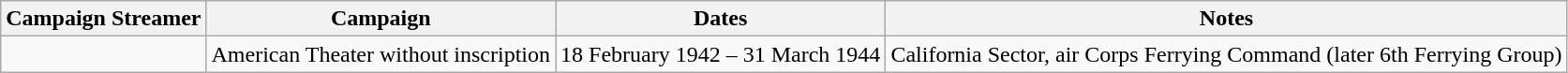<table class="wikitable">
<tr style="background:#efefef;">
<th>Campaign Streamer</th>
<th>Campaign</th>
<th>Dates</th>
<th>Notes</th>
</tr>
<tr>
<td></td>
<td>American Theater without inscription</td>
<td>18 February 1942 – 31 March 1944</td>
<td>California Sector, air Corps Ferrying Command (later 6th Ferrying Group)</td>
</tr>
</table>
